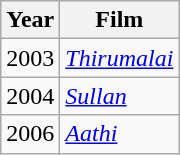<table class="wikitable sortable">
<tr>
<th>Year</th>
<th>Film</th>
</tr>
<tr>
<td>2003</td>
<td><em><a href='#'>Thirumalai</a></em></td>
</tr>
<tr>
<td>2004</td>
<td><em><a href='#'>Sullan</a></em></td>
</tr>
<tr>
<td>2006</td>
<td><em><a href='#'>Aathi</a></em></td>
</tr>
</table>
